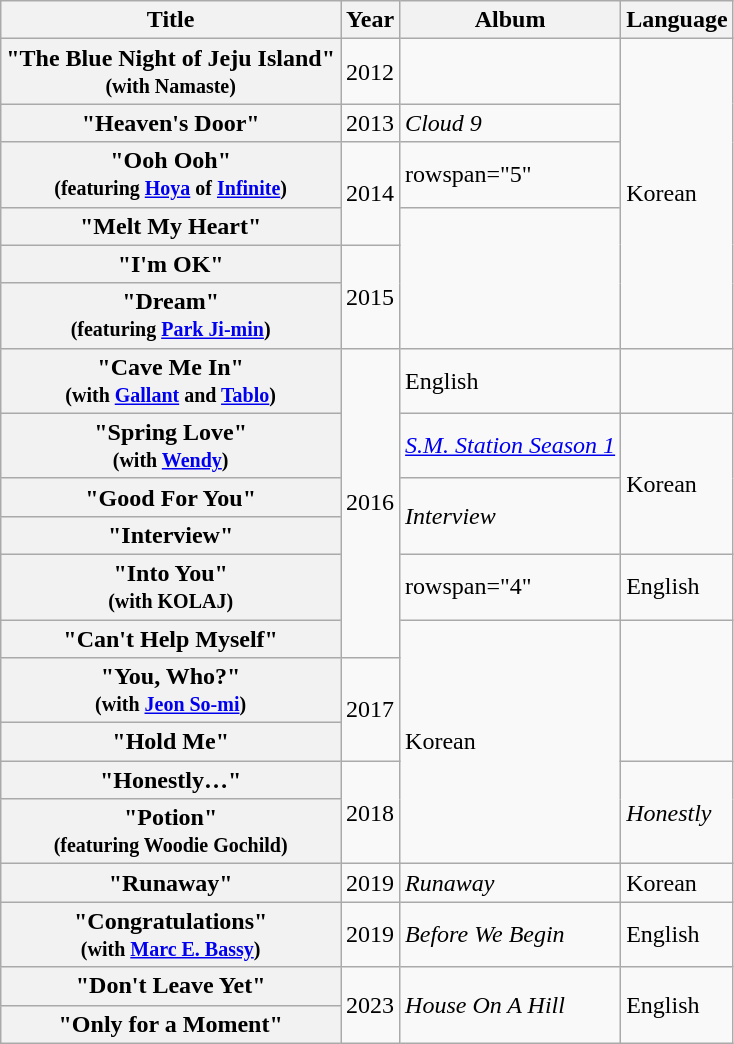<table class="wikitable plainrowheaders">
<tr>
<th>Title</th>
<th>Year</th>
<th>Album</th>
<th>Language</th>
</tr>
<tr>
<th scope="row">"The Blue Night of Jeju Island"<br><small>(with Namaste)</small></th>
<td>2012</td>
<td></td>
<td rowspan="6">Korean</td>
</tr>
<tr>
<th scope="row">"Heaven's Door"</th>
<td>2013</td>
<td><em>Cloud 9</em></td>
</tr>
<tr>
<th scope="row">"Ooh Ooh"<br><small>(featuring <a href='#'>Hoya</a> of <a href='#'>Infinite</a>)</small></th>
<td rowspan="2">2014</td>
<td>rowspan="5" </td>
</tr>
<tr>
<th scope="row">"Melt My Heart"</th>
</tr>
<tr>
<th scope="row">"I'm OK"</th>
<td rowspan="2">2015</td>
</tr>
<tr>
<th scope="row">"Dream"<br><small>(featuring <a href='#'>Park Ji-min</a>)</small></th>
</tr>
<tr>
<th scope="row">"Cave Me In"<br><small>(with <a href='#'>Gallant</a> and <a href='#'>Tablo</a>)</small></th>
<td rowspan="6">2016</td>
<td>English</td>
</tr>
<tr>
<th scope="row">"Spring Love"<br><small>(with <a href='#'>Wendy</a>)</small></th>
<td><a href='#'><em>S.M. Station Season 1</em></a></td>
<td rowspan="3">Korean</td>
</tr>
<tr>
<th scope="row">"Good For You"</th>
<td rowspan="2"><em>Interview</em></td>
</tr>
<tr>
<th scope="row">"Interview"</th>
</tr>
<tr>
<th scope="row">"Into You"<br><small>(with KOLAJ)</small></th>
<td>rowspan="4" </td>
<td>English</td>
</tr>
<tr>
<th scope="row">"Can't Help Myself"</th>
<td rowspan="5">Korean</td>
</tr>
<tr>
<th scope="row">"You, Who?"<br><small>(with <a href='#'>Jeon So-mi</a>)</small></th>
<td rowspan="2">2017</td>
</tr>
<tr>
<th scope="row">"Hold Me"</th>
</tr>
<tr>
<th scope="row">"Honestly…"</th>
<td rowspan="2">2018</td>
<td rowspan="2"><em>Honestly</em></td>
</tr>
<tr>
<th scope="row">"Potion"<br><small>(featuring Woodie Gochild)</small></th>
</tr>
<tr>
<th scope="row">"Runaway"</th>
<td>2019</td>
<td><em>Runaway</em></td>
<td>Korean</td>
</tr>
<tr>
<th scope="row">"Congratulations"<br><small>(with <a href='#'>Marc E. Bassy</a>)</small></th>
<td rowspan="1">2019</td>
<td rowspan="1"><em>Before We Begin</em></td>
<td>English</td>
</tr>
<tr>
<th scope="row">"Don't Leave Yet"</th>
<td rowspan="2">2023</td>
<td rowspan="2"><em>House On A Hill</em></td>
<td rowspan="2">English</td>
</tr>
<tr>
<th scope="row">"Only for a Moment"</th>
</tr>
</table>
